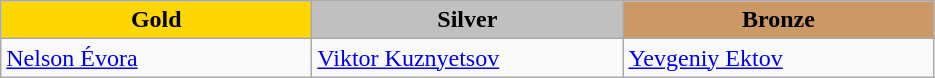<table class="wikitable" style="text-align:left">
<tr align="center">
<td width=200 bgcolor=gold><strong>Gold</strong></td>
<td width=200 bgcolor=silver><strong>Silver</strong></td>
<td width=200 bgcolor=CC9966><strong>Bronze</strong></td>
</tr>
<tr>
<td><a href='#'>Nelson Évora</a><br><em></em></td>
<td><a href='#'>Viktor Kuznyetsov</a><br><em></em></td>
<td><a href='#'>Yevgeniy Ektov</a><br><em></em></td>
</tr>
</table>
